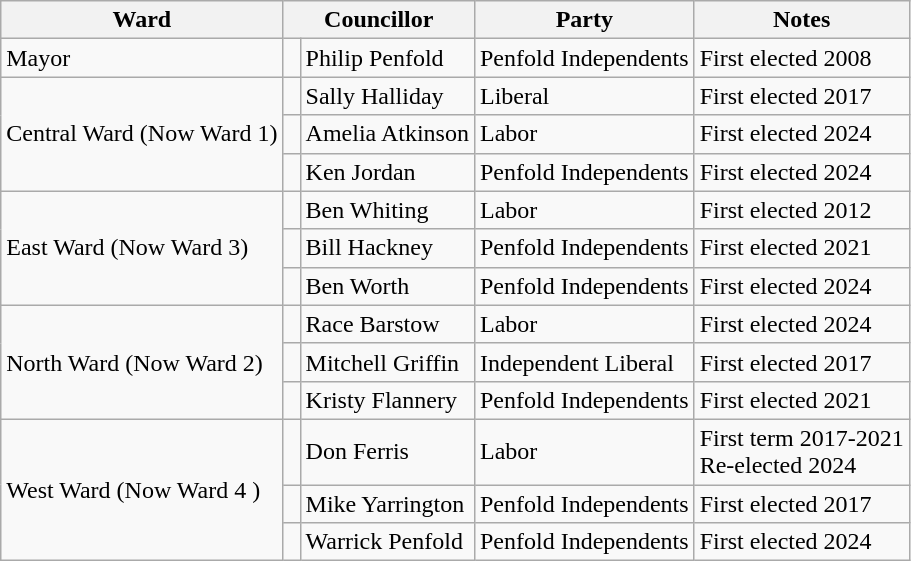<table class="wikitable">
<tr>
<th>Ward</th>
<th colspan="2">Councillor</th>
<th>Party</th>
<th>Notes</th>
</tr>
<tr>
<td>Mayor</td>
<td> </td>
<td>Philip Penfold</td>
<td>Penfold Independents</td>
<td>First elected 2008</td>
</tr>
<tr>
<td rowspan="3">Central Ward (Now Ward 1)</td>
<td> </td>
<td>Sally Halliday</td>
<td>Liberal</td>
<td>First elected 2017</td>
</tr>
<tr>
<td> </td>
<td>Amelia Atkinson</td>
<td>Labor</td>
<td>First elected 2024</td>
</tr>
<tr>
<td> </td>
<td>Ken Jordan</td>
<td>Penfold Independents</td>
<td>First elected 2024</td>
</tr>
<tr>
<td rowspan="3">East Ward (Now Ward 3)</td>
<td> </td>
<td>Ben Whiting</td>
<td>Labor</td>
<td>First elected 2012</td>
</tr>
<tr>
<td> </td>
<td>Bill Hackney</td>
<td>Penfold Independents</td>
<td>First elected 2021</td>
</tr>
<tr>
<td> </td>
<td>Ben Worth</td>
<td>Penfold Independents</td>
<td>First elected 2024</td>
</tr>
<tr>
<td rowspan="3">North Ward (Now Ward 2)</td>
<td> </td>
<td>Race Barstow</td>
<td>Labor</td>
<td>First elected 2024</td>
</tr>
<tr>
<td> </td>
<td>Mitchell Griffin</td>
<td>Independent Liberal</td>
<td>First elected 2017</td>
</tr>
<tr>
<td> </td>
<td>Kristy Flannery</td>
<td>Penfold Independents</td>
<td>First elected 2021</td>
</tr>
<tr>
<td rowspan="3">West Ward (Now Ward 4 )</td>
<td> </td>
<td>Don Ferris</td>
<td>Labor</td>
<td>First term 2017-2021<br>Re-elected 2024</td>
</tr>
<tr>
<td> </td>
<td>Mike Yarrington</td>
<td>Penfold Independents</td>
<td>First elected 2017</td>
</tr>
<tr>
<td> </td>
<td>Warrick Penfold</td>
<td>Penfold Independents</td>
<td>First elected 2024</td>
</tr>
</table>
